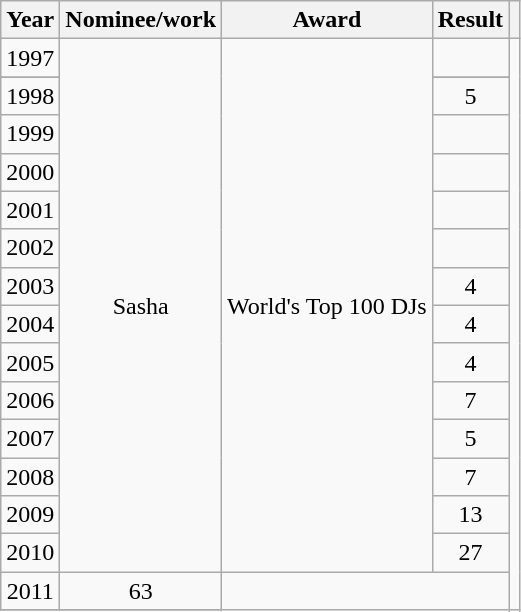<table class="wikitable plainrowheaders" style="text-align:center;">
<tr>
<th>Year</th>
<th>Nominee/work</th>
<th>Award</th>
<th>Result</th>
<th></th>
</tr>
<tr>
<td>1997</td>
<td rowspan="15">Sasha</td>
<td rowspan="15">World's Top 100 DJs</td>
<td></td>
<td rowspan="18"></td>
</tr>
<tr>
</tr>
<tr>
<td>1998</td>
<td style="text-align:center;">5</td>
</tr>
<tr>
<td>1999</td>
<td></td>
</tr>
<tr>
<td>2000</td>
<td></td>
</tr>
<tr>
<td>2001</td>
<td></td>
</tr>
<tr>
<td>2002</td>
<td></td>
</tr>
<tr>
<td>2003</td>
<td style="text-align:center;">4</td>
</tr>
<tr>
<td>2004</td>
<td style="text-align:center;">4</td>
</tr>
<tr>
<td>2005</td>
<td style="text-align:center;">4</td>
</tr>
<tr>
<td>2006</td>
<td style="text-align:center;">7</td>
</tr>
<tr>
<td>2007</td>
<td style="text-align:center;">5</td>
</tr>
<tr>
<td>2008</td>
<td style="text-align:center;">7</td>
</tr>
<tr>
<td>2009</td>
<td style="text-align:center;">13</td>
</tr>
<tr>
<td>2010</td>
<td style="text-align:center;">27</td>
</tr>
<tr>
<td>2011</td>
<td style="text-align:center;">63</td>
</tr>
<tr>
</tr>
</table>
